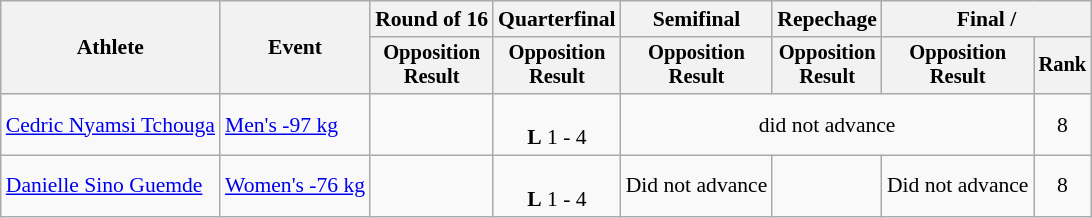<table class="wikitable" style="font-size:90%;">
<tr>
<th rowspan=2>Athlete</th>
<th rowspan=2>Event</th>
<th>Round of 16</th>
<th>Quarterfinal</th>
<th>Semifinal</th>
<th>Repechage</th>
<th colspan=2>Final / </th>
</tr>
<tr style="font-size: 95%">
<th>Opposition<br>Result</th>
<th>Opposition<br>Result</th>
<th>Opposition<br>Result</th>
<th>Opposition<br>Result</th>
<th>Opposition<br>Result</th>
<th>Rank</th>
</tr>
<tr align=center>
<td align=left><a href='#'>Cedric Nyamsi Tchouga</a></td>
<td align=left><a href='#'>Men's -97 kg</a></td>
<td></td>
<td><br><strong>L</strong> 1 - 4</td>
<td colspan=3>did not advance</td>
<td>8</td>
</tr>
<tr align=center>
<td align=left><a href='#'>Danielle Sino Guemde</a></td>
<td align=left><a href='#'>Women's -76 kg</a></td>
<td></td>
<td><br><strong>L</strong> 1 - 4</td>
<td>Did not advance</td>
<td></td>
<td>Did not advance</td>
<td>8</td>
</tr>
</table>
